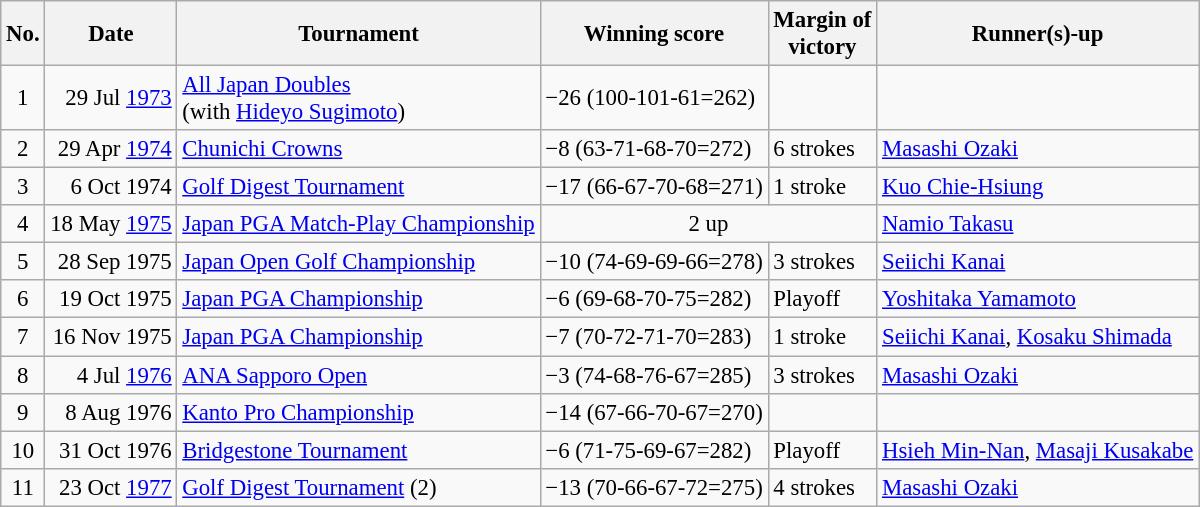<table class="wikitable" style="font-size:95%;">
<tr>
<th>No.</th>
<th>Date</th>
<th>Tournament</th>
<th>Winning score</th>
<th>Margin of<br>victory</th>
<th>Runner(s)-up</th>
</tr>
<tr>
<td align=center>1</td>
<td align=right>29 Jul <a href='#'>1973</a></td>
<td><a href='#'>All Japan Doubles</a><br>(with  <a href='#'>Hideyo Sugimoto</a>)</td>
<td>−26 (100-101-61=262)</td>
<td></td>
<td></td>
</tr>
<tr>
<td align=center>2</td>
<td align=right>29 Apr <a href='#'>1974</a></td>
<td><a href='#'>Chunichi Crowns</a></td>
<td>−8 (63-71-68-70=272)</td>
<td>6 strokes</td>
<td> <a href='#'>Masashi Ozaki</a></td>
</tr>
<tr>
<td align=center>3</td>
<td align=right>6 Oct 1974</td>
<td><a href='#'>Golf Digest Tournament</a></td>
<td>−17 (66-67-70-68=271)</td>
<td>1 stroke</td>
<td> <a href='#'>Kuo Chie-Hsiung</a></td>
</tr>
<tr>
<td align=center>4</td>
<td align=right>18 May <a href='#'>1975</a></td>
<td><a href='#'>Japan PGA Match-Play Championship</a></td>
<td colspan=2 align=center>2 up</td>
<td> <a href='#'>Namio Takasu</a></td>
</tr>
<tr>
<td align=center>5</td>
<td align=right>28 Sep 1975</td>
<td><a href='#'>Japan Open Golf Championship</a></td>
<td>−10 (74-69-69-66=278)</td>
<td>3 strokes</td>
<td> <a href='#'>Seiichi Kanai</a></td>
</tr>
<tr>
<td align=center>6</td>
<td align=right>19 Oct 1975</td>
<td><a href='#'>Japan PGA Championship</a></td>
<td>−6 (69-68-70-75=282)</td>
<td>Playoff</td>
<td> <a href='#'>Yoshitaka Yamamoto</a></td>
</tr>
<tr>
<td align=center>7</td>
<td align=right>16 Nov 1975</td>
<td><a href='#'>Japan PGA Championship</a></td>
<td>−7 (70-72-71-70=283)</td>
<td>1 stroke</td>
<td> <a href='#'>Seiichi Kanai</a>,  <a href='#'>Kosaku Shimada</a></td>
</tr>
<tr>
<td align=center>8</td>
<td align=right>4 Jul <a href='#'>1976</a></td>
<td><a href='#'>ANA Sapporo Open</a></td>
<td>−3 (74-68-76-67=285)</td>
<td>3 strokes</td>
<td> <a href='#'>Masashi Ozaki</a></td>
</tr>
<tr>
<td align=center>9</td>
<td align=right>8 Aug 1976</td>
<td><a href='#'>Kanto Pro Championship</a></td>
<td>−14 (67-66-70-67=270)</td>
<td></td>
<td></td>
</tr>
<tr>
<td align=center>10</td>
<td align=right>31 Oct 1976</td>
<td><a href='#'>Bridgestone Tournament</a></td>
<td>−6 (71-75-69-67=282)</td>
<td>Playoff</td>
<td> <a href='#'>Hsieh Min-Nan</a>,  <a href='#'>Masaji Kusakabe</a></td>
</tr>
<tr>
<td align=center>11</td>
<td align=right>23 Oct <a href='#'>1977</a></td>
<td><a href='#'>Golf Digest Tournament</a> (2)</td>
<td>−13 (70-66-67-72=275)</td>
<td>4 strokes</td>
<td> <a href='#'>Masashi Ozaki</a></td>
</tr>
</table>
